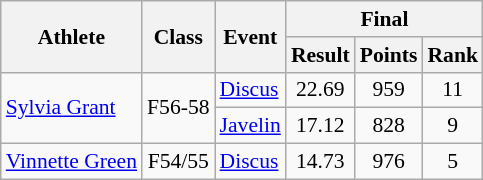<table class=wikitable style="font-size:90%">
<tr>
<th rowspan="2">Athlete</th>
<th rowspan="2">Class</th>
<th rowspan="2">Event</th>
<th colspan="3">Final</th>
</tr>
<tr>
<th>Result</th>
<th>Points</th>
<th>Rank</th>
</tr>
<tr>
<td rowspan="2"><a href='#'>Sylvia Grant</a></td>
<td rowspan="2" style="text-align:center;">F56-58</td>
<td><a href='#'>Discus</a></td>
<td style="text-align:center;">22.69</td>
<td style="text-align:center;">959</td>
<td style="text-align:center;">11</td>
</tr>
<tr>
<td><a href='#'>Javelin</a></td>
<td style="text-align:center;">17.12</td>
<td style="text-align:center;">828</td>
<td style="text-align:center;">9</td>
</tr>
<tr>
<td><a href='#'>Vinnette Green</a></td>
<td style="text-align:center;">F54/55</td>
<td><a href='#'>Discus</a></td>
<td style="text-align:center;">14.73</td>
<td style="text-align:center;">976</td>
<td style="text-align:center;">5</td>
</tr>
</table>
